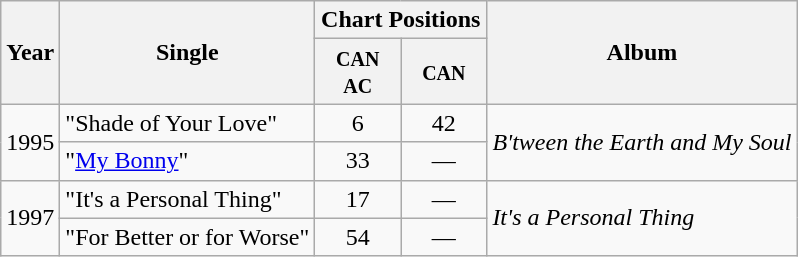<table class="wikitable">
<tr>
<th rowspan="2">Year</th>
<th rowspan="2">Single</th>
<th colspan="2">Chart Positions</th>
<th rowspan="2">Album</th>
</tr>
<tr>
<th width="50"><small>CAN AC</small></th>
<th width="50"><small>CAN</small></th>
</tr>
<tr>
<td rowspan="2">1995</td>
<td>"Shade of Your Love"</td>
<td align="center">6</td>
<td align="center">42</td>
<td rowspan="2"><em>B'tween the Earth and My Soul</em></td>
</tr>
<tr>
<td>"<a href='#'>My Bonny</a>"</td>
<td align="center">33</td>
<td align="center">—</td>
</tr>
<tr>
<td rowspan="2">1997</td>
<td>"It's a Personal Thing"</td>
<td align="center">17</td>
<td align="center">—</td>
<td rowspan="2"><em>It's a Personal Thing</em></td>
</tr>
<tr>
<td>"For Better or for Worse"</td>
<td align="center">54</td>
<td align="center">—</td>
</tr>
</table>
